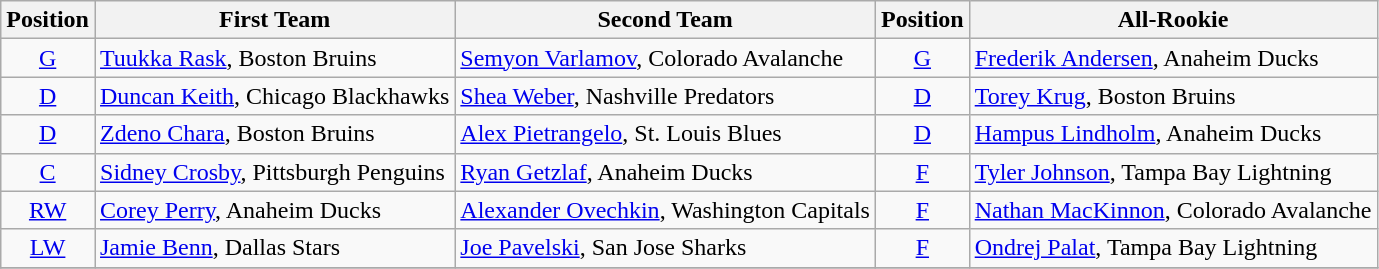<table class="wikitable">
<tr>
<th>Position</th>
<th>First Team</th>
<th>Second Team</th>
<th>Position</th>
<th>All-Rookie</th>
</tr>
<tr>
<td align=center><a href='#'>G</a></td>
<td><a href='#'>Tuukka Rask</a>, Boston Bruins</td>
<td><a href='#'>Semyon Varlamov</a>, Colorado Avalanche</td>
<td align=center><a href='#'>G</a></td>
<td><a href='#'>Frederik Andersen</a>, Anaheim Ducks</td>
</tr>
<tr>
<td align=center><a href='#'>D</a></td>
<td><a href='#'>Duncan Keith</a>, Chicago Blackhawks</td>
<td><a href='#'>Shea Weber</a>, Nashville Predators</td>
<td align=center><a href='#'>D</a></td>
<td><a href='#'>Torey Krug</a>, Boston Bruins</td>
</tr>
<tr>
<td align=center><a href='#'>D</a></td>
<td><a href='#'>Zdeno Chara</a>, Boston Bruins</td>
<td><a href='#'>Alex Pietrangelo</a>, St. Louis Blues</td>
<td align=center><a href='#'>D</a></td>
<td><a href='#'>Hampus Lindholm</a>, Anaheim Ducks</td>
</tr>
<tr>
<td align=center><a href='#'>C</a></td>
<td><a href='#'>Sidney Crosby</a>, Pittsburgh Penguins</td>
<td><a href='#'>Ryan Getzlaf</a>, Anaheim Ducks</td>
<td align=center><a href='#'>F</a></td>
<td><a href='#'>Tyler Johnson</a>, Tampa Bay Lightning</td>
</tr>
<tr>
<td align=center><a href='#'>RW</a></td>
<td><a href='#'>Corey Perry</a>, Anaheim Ducks</td>
<td><a href='#'>Alexander Ovechkin</a>, Washington Capitals</td>
<td align=center><a href='#'>F</a></td>
<td><a href='#'>Nathan MacKinnon</a>, Colorado Avalanche</td>
</tr>
<tr>
<td align=center><a href='#'>LW</a></td>
<td><a href='#'>Jamie Benn</a>, Dallas Stars</td>
<td><a href='#'>Joe Pavelski</a>, San Jose Sharks</td>
<td align=center><a href='#'>F</a></td>
<td><a href='#'>Ondrej Palat</a>, Tampa Bay Lightning</td>
</tr>
<tr>
</tr>
</table>
